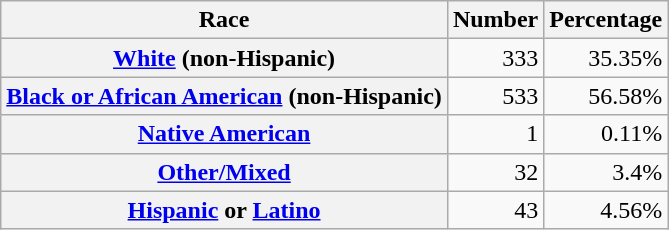<table class="wikitable" style="text-align:right">
<tr>
<th scope="col">Race</th>
<th scope="col">Number</th>
<th scope="col">Percentage</th>
</tr>
<tr>
<th scope="row"><a href='#'>White</a> (non-Hispanic)</th>
<td>333</td>
<td>35.35%</td>
</tr>
<tr>
<th scope="row"><a href='#'>Black or African American</a> (non-Hispanic)</th>
<td>533</td>
<td>56.58%</td>
</tr>
<tr>
<th scope="row"><a href='#'>Native American</a></th>
<td>1</td>
<td>0.11%</td>
</tr>
<tr>
<th scope="row"><a href='#'>Other/Mixed</a></th>
<td>32</td>
<td>3.4%</td>
</tr>
<tr>
<th scope="row"><a href='#'>Hispanic</a> or <a href='#'>Latino</a></th>
<td>43</td>
<td>4.56%</td>
</tr>
</table>
